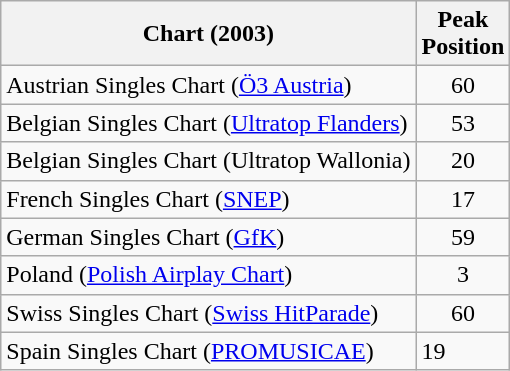<table class="wikitable sortable">
<tr>
<th>Chart (2003)</th>
<th>Peak<br>Position</th>
</tr>
<tr>
<td>Austrian Singles Chart (<a href='#'>Ö3 Austria</a>)</td>
<td align="center">60</td>
</tr>
<tr>
<td>Belgian Singles Chart (<a href='#'>Ultratop Flanders</a>)</td>
<td align="center">53</td>
</tr>
<tr>
<td>Belgian Singles Chart (Ultratop Wallonia)</td>
<td align="center">20</td>
</tr>
<tr>
<td>French Singles Chart (<a href='#'>SNEP</a>)</td>
<td align="center">17</td>
</tr>
<tr>
<td>German Singles Chart (<a href='#'>GfK</a>)</td>
<td align="center">59</td>
</tr>
<tr>
<td>Poland (<a href='#'>Polish Airplay Chart</a>)</td>
<td align="center">3</td>
</tr>
<tr>
<td>Swiss Singles Chart (<a href='#'>Swiss HitParade</a>)</td>
<td align="center">60</td>
</tr>
<tr>
<td>Spain Singles Chart (<a href='#'>PROMUSICAE</a>)</td>
<td>19</td>
</tr>
</table>
